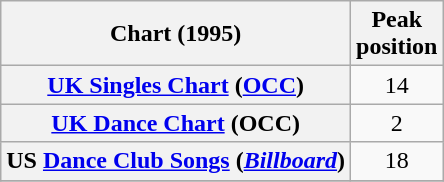<table class="wikitable sortable plainrowheaders" style="text-align:center">
<tr>
<th scope="col">Chart (1995)</th>
<th scope="col">Peak<br>position</th>
</tr>
<tr>
<th scope="row"><a href='#'>UK Singles Chart</a> (<a href='#'>OCC</a>)</th>
<td>14</td>
</tr>
<tr>
<th scope="row"><a href='#'>UK Dance Chart</a> (OCC)</th>
<td>2</td>
</tr>
<tr>
<th scope="row">US <a href='#'>Dance Club Songs</a> (<em><a href='#'>Billboard</a></em>)</th>
<td>18</td>
</tr>
<tr>
</tr>
</table>
